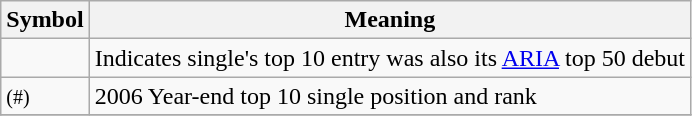<table Class="wikitable">
<tr>
<th>Symbol</th>
<th>Meaning</th>
</tr>
<tr '>
<td></td>
<td>Indicates single's top 10 entry was also its <a href='#'>ARIA</a> top 50 debut</td>
</tr>
<tr>
<td><small>(#)</small></td>
<td>2006 Year-end top 10 single position and rank</td>
</tr>
<tr>
</tr>
</table>
